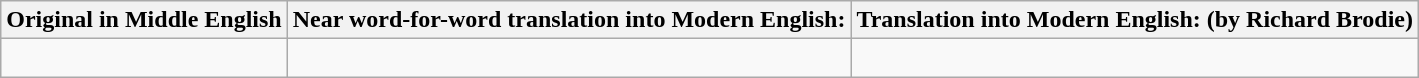<table class="wikitable">
<tr>
<th>Original in Middle English</th>
<th>Near word-for-word translation into Modern English:</th>
<th>Translation into Modern English: (by Richard Brodie)</th>
</tr>
<tr>
<td><br></td>
<td><br></td>
<td><br></td>
</tr>
</table>
